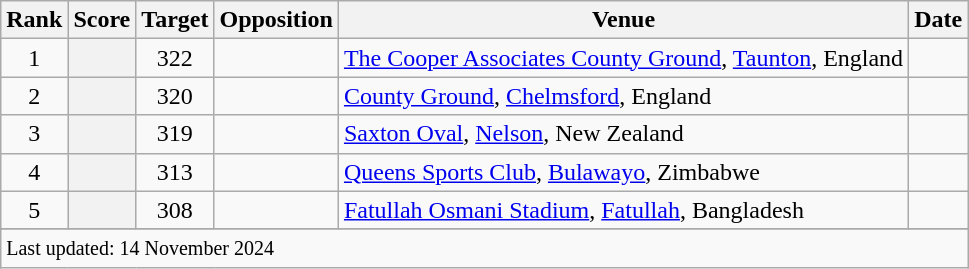<table class="wikitable plainrowheaders sortable">
<tr>
<th scope=col>Rank</th>
<th scope=col>Score</th>
<th scope=col>Target</th>
<th scope=col>Opposition</th>
<th scope=col>Venue</th>
<th scope=col>Date</th>
</tr>
<tr>
<td align=center>1</td>
<th scope=row style=text-align:center;></th>
<td align=center>322</td>
<td></td>
<td><a href='#'>The Cooper Associates County Ground</a>, <a href='#'>Taunton</a>, England</td>
<td> </td>
</tr>
<tr>
<td align=center>2</td>
<th scope=row style=text-align:center;></th>
<td align=center>320</td>
<td></td>
<td><a href='#'>County Ground</a>, <a href='#'>Chelmsford</a>, England</td>
<td></td>
</tr>
<tr>
<td align=center>3</td>
<th scope=row style=text-align:center;></th>
<td align=center>319</td>
<td></td>
<td><a href='#'>Saxton Oval</a>, <a href='#'>Nelson</a>, New Zealand</td>
<td> </td>
</tr>
<tr>
<td align=center>4</td>
<th scope=row style=text-align:center;></th>
<td align=center>313</td>
<td></td>
<td><a href='#'>Queens Sports Club</a>, <a href='#'>Bulawayo</a>, Zimbabwe</td>
<td></td>
</tr>
<tr>
<td align=center>5</td>
<th scope=row style=text-align:center;></th>
<td align=center>308</td>
<td></td>
<td><a href='#'>Fatullah Osmani Stadium</a>, <a href='#'>Fatullah</a>, Bangladesh</td>
<td></td>
</tr>
<tr>
</tr>
<tr class=sortbottom>
<td colspan=6><small>Last updated: 14 November 2024</small></td>
</tr>
</table>
